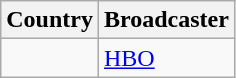<table class="wikitable">
<tr>
<th align=center>Country</th>
<th align=center>Broadcaster</th>
</tr>
<tr>
<td></td>
<td><a href='#'>HBO</a></td>
</tr>
</table>
